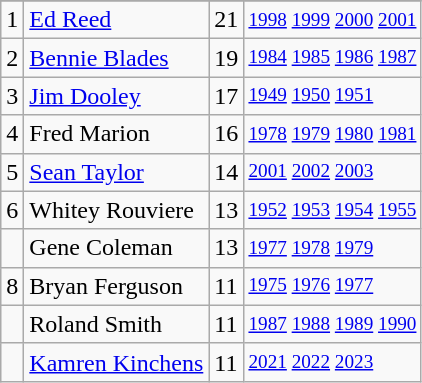<table class="wikitable">
<tr>
</tr>
<tr>
<td>1</td>
<td><a href='#'>Ed Reed</a></td>
<td>21</td>
<td style="font-size:80%;"><a href='#'>1998</a> <a href='#'>1999</a> <a href='#'>2000</a> <a href='#'>2001</a></td>
</tr>
<tr>
<td>2</td>
<td><a href='#'>Bennie Blades</a></td>
<td>19</td>
<td style="font-size:80%;"><a href='#'>1984</a> <a href='#'>1985</a> <a href='#'>1986</a> <a href='#'>1987</a></td>
</tr>
<tr>
<td>3</td>
<td><a href='#'>Jim Dooley</a></td>
<td>17</td>
<td style="font-size:80%;"><a href='#'>1949</a> <a href='#'>1950</a> <a href='#'>1951</a></td>
</tr>
<tr>
<td>4</td>
<td>Fred Marion</td>
<td>16</td>
<td style="font-size:80%;"><a href='#'>1978</a> <a href='#'>1979</a> <a href='#'>1980</a> <a href='#'>1981</a></td>
</tr>
<tr>
<td>5</td>
<td><a href='#'>Sean Taylor</a></td>
<td>14</td>
<td style="font-size:80%;"><a href='#'>2001</a> <a href='#'>2002</a> <a href='#'>2003</a></td>
</tr>
<tr>
<td>6</td>
<td>Whitey Rouviere</td>
<td>13</td>
<td style="font-size:80%;"><a href='#'>1952</a> <a href='#'>1953</a> <a href='#'>1954</a> <a href='#'>1955</a></td>
</tr>
<tr>
<td></td>
<td>Gene Coleman</td>
<td>13</td>
<td style="font-size:80%;"><a href='#'>1977</a> <a href='#'>1978</a> <a href='#'>1979</a></td>
</tr>
<tr>
<td>8</td>
<td>Bryan Ferguson</td>
<td>11</td>
<td style="font-size:80%;"><a href='#'>1975</a> <a href='#'>1976</a> <a href='#'>1977</a></td>
</tr>
<tr>
<td></td>
<td>Roland Smith</td>
<td>11</td>
<td style="font-size:80%;"><a href='#'>1987</a> <a href='#'>1988</a> <a href='#'>1989</a> <a href='#'>1990</a></td>
</tr>
<tr>
<td></td>
<td><a href='#'>Kamren Kinchens</a></td>
<td>11</td>
<td style="font-size:80%;"><a href='#'>2021</a> <a href='#'>2022</a> <a href='#'>2023</a></td>
</tr>
</table>
